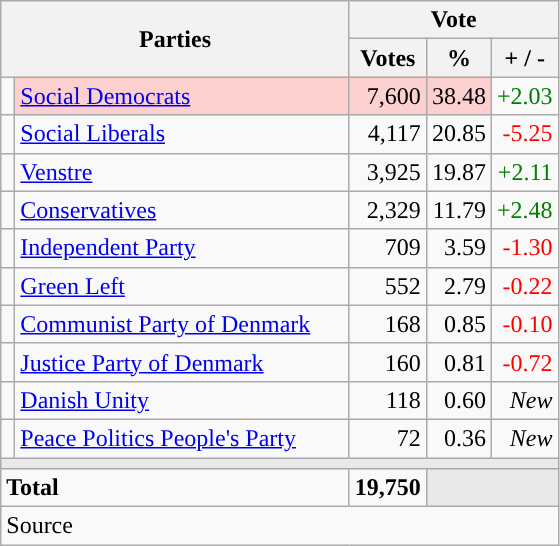<table class="wikitable" style="text-align:right;">
<tr>
<th style="text-align:centre;" rowspan="2" colspan="2" width="225">Parties</th>
<th colspan="3">Vote</th>
</tr>
<tr>
<th width="15">Votes</th>
<th width="15">%</th>
<th width="15">+ / -</th>
</tr>
<tr>
<td width="2" style="color:inherit;background:"></td>
<td bgcolor=#fbd0ce  align="left"><a href='#'>Social Democrats</a></td>
<td bgcolor=#fbd0ce>7,600</td>
<td bgcolor=#fbd0ce>38.48</td>
<td style=color:green;>+2.03</td>
</tr>
<tr>
<td width="2" style="color:inherit;background:"></td>
<td align="left"><a href='#'>Social Liberals</a></td>
<td>4,117</td>
<td>20.85</td>
<td style=color:red;>-5.25</td>
</tr>
<tr>
<td width="2" style="color:inherit;background:"></td>
<td align="left"><a href='#'>Venstre</a></td>
<td>3,925</td>
<td>19.87</td>
<td style=color:green;>+2.11</td>
</tr>
<tr>
<td width="2" style="color:inherit;background:"></td>
<td align="left"><a href='#'>Conservatives</a></td>
<td>2,329</td>
<td>11.79</td>
<td style=color:green;>+2.48</td>
</tr>
<tr>
<td width="2" style="color:inherit;background:"></td>
<td align="left"><a href='#'>Independent Party</a></td>
<td>709</td>
<td>3.59</td>
<td style=color:red;>-1.30</td>
</tr>
<tr>
<td width="2" style="color:inherit;background:"></td>
<td align="left"><a href='#'>Green Left</a></td>
<td>552</td>
<td>2.79</td>
<td style=color:red;>-0.22</td>
</tr>
<tr>
<td width="2" style="color:inherit;background:"></td>
<td align="left"><a href='#'>Communist Party of Denmark</a></td>
<td>168</td>
<td>0.85</td>
<td style=color:red;>-0.10</td>
</tr>
<tr>
<td width="2" style="color:inherit;background:"></td>
<td align="left"><a href='#'>Justice Party of Denmark</a></td>
<td>160</td>
<td>0.81</td>
<td style=color:red;>-0.72</td>
</tr>
<tr>
<td width="2" style="color:inherit;background:"></td>
<td align="left"><a href='#'>Danish Unity</a></td>
<td>118</td>
<td>0.60</td>
<td><em>New</em></td>
</tr>
<tr>
<td width="2" style="color:inherit;background:"></td>
<td align="left"><a href='#'>Peace Politics People's Party</a></td>
<td>72</td>
<td>0.36</td>
<td><em>New</em></td>
</tr>
<tr>
<td colspan="7" bgcolor="#E9E9E9"></td>
</tr>
<tr>
<td align="left" colspan="2"><strong>Total</strong></td>
<td><strong>19,750</strong></td>
<td bgcolor="#E9E9E9" colspan="2"></td>
</tr>
<tr>
<td align="left" colspan="6">Source</td>
</tr>
</table>
